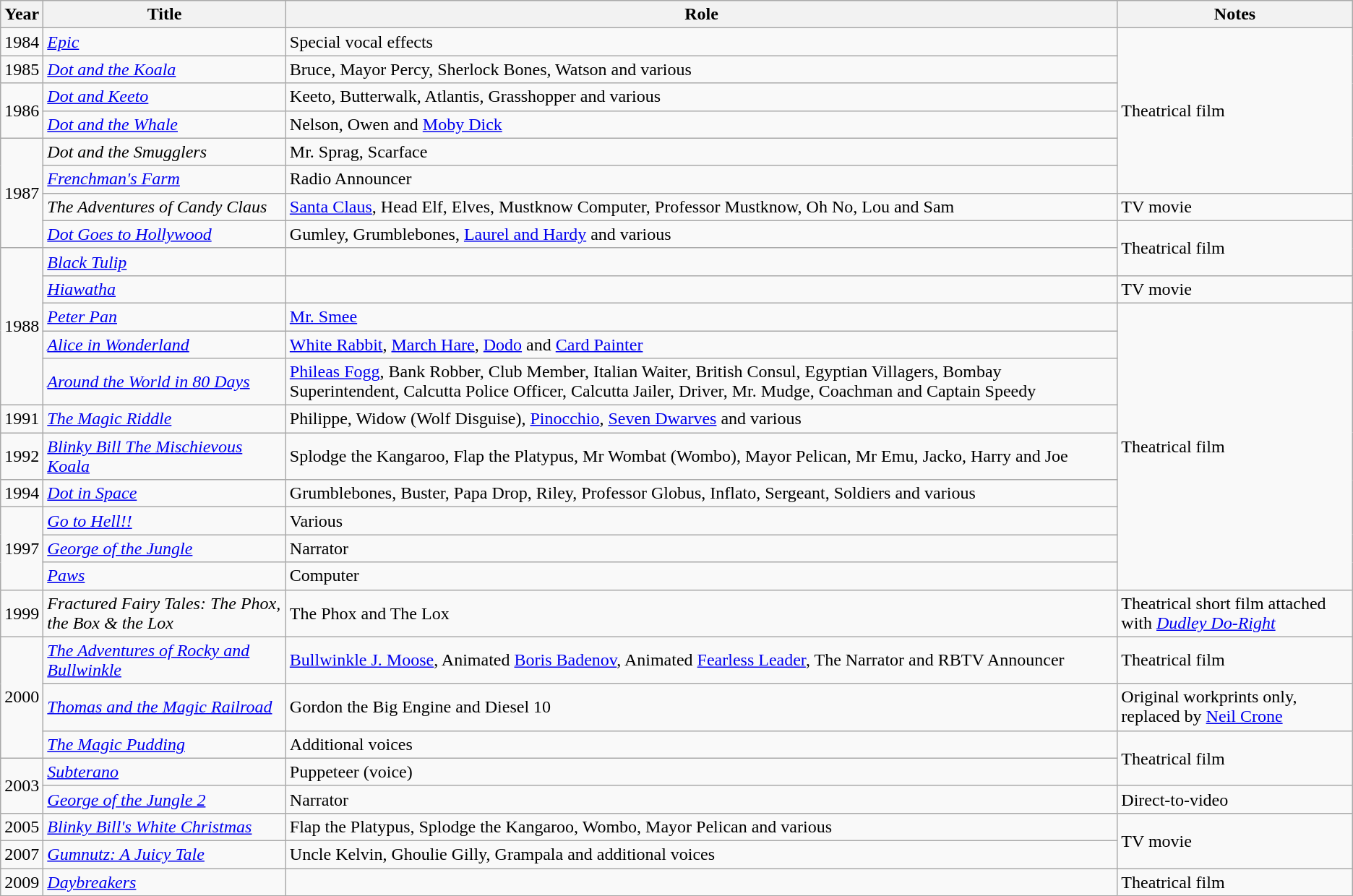<table class="wikitable sortable plainrowheaders">
<tr>
<th scope="col">Year</th>
<th scope="col">Title</th>
<th scope="col">Role</th>
<th scope="col" class="unsortable">Notes</th>
</tr>
<tr>
<td>1984</td>
<td><em><a href='#'>Epic</a></em></td>
<td>Special vocal effects</td>
<td rowspan="6">Theatrical film</td>
</tr>
<tr>
<td>1985</td>
<td><em><a href='#'>Dot and the Koala</a></em></td>
<td>Bruce, Mayor Percy, Sherlock Bones, Watson and various</td>
</tr>
<tr>
<td rowspan="2">1986</td>
<td><em><a href='#'>Dot and Keeto</a></em></td>
<td>Keeto, Butterwalk, Atlantis, Grasshopper and various</td>
</tr>
<tr>
<td><em><a href='#'>Dot and the Whale</a></em></td>
<td>Nelson, Owen and <a href='#'>Moby Dick</a></td>
</tr>
<tr>
<td rowspan="4">1987</td>
<td><em>Dot and the Smugglers</em></td>
<td>Mr. Sprag, Scarface</td>
</tr>
<tr>
<td><em><a href='#'>Frenchman's Farm</a></em></td>
<td>Radio Announcer</td>
</tr>
<tr>
<td><em>The Adventures of Candy Claus</em></td>
<td><a href='#'>Santa Claus</a>, Head Elf, Elves, Mustknow Computer, Professor Mustknow, Oh No, Lou and Sam</td>
<td>TV movie</td>
</tr>
<tr>
<td><em><a href='#'>Dot Goes to Hollywood</a></em></td>
<td>Gumley, Grumblebones, <a href='#'>Laurel and Hardy</a> and various</td>
<td rowspan="2">Theatrical film</td>
</tr>
<tr>
<td rowspan="5">1988</td>
<td><em><a href='#'>Black Tulip</a></em></td>
<td></td>
</tr>
<tr>
<td><em><a href='#'>Hiawatha</a></em></td>
<td></td>
<td>TV movie</td>
</tr>
<tr>
<td><em><a href='#'>Peter Pan</a></em></td>
<td><a href='#'>Mr. Smee</a></td>
<td rowspan="9">Theatrical film</td>
</tr>
<tr>
<td><em><a href='#'>Alice in Wonderland</a></em></td>
<td><a href='#'>White Rabbit</a>, <a href='#'>March Hare</a>, <a href='#'>Dodo</a> and <a href='#'>Card Painter</a></td>
</tr>
<tr>
<td><em><a href='#'>Around the World in 80 Days</a></em></td>
<td><a href='#'>Phileas Fogg</a>, Bank Robber, Club Member, Italian Waiter, British Consul, Egyptian Villagers, Bombay Superintendent, Calcutta Police Officer, Calcutta Jailer, Driver, Mr. Mudge, Coachman and Captain Speedy</td>
</tr>
<tr>
<td>1991</td>
<td><em><a href='#'>The Magic Riddle</a></em></td>
<td>Philippe, Widow (Wolf Disguise), <a href='#'>Pinocchio</a>, <a href='#'>Seven Dwarves</a> and various</td>
</tr>
<tr>
<td>1992</td>
<td><em><a href='#'>Blinky Bill The Mischievous Koala</a></em></td>
<td>Splodge the Kangaroo, Flap the Platypus, Mr Wombat (Wombo), Mayor Pelican, Mr Emu, Jacko, Harry and Joe</td>
</tr>
<tr>
<td>1994</td>
<td><em><a href='#'>Dot in Space</a></em></td>
<td>Grumblebones, Buster, Papa Drop, Riley, Professor Globus, Inflato, Sergeant, Soldiers and various</td>
</tr>
<tr>
<td rowspan="3">1997</td>
<td><em><a href='#'>Go to Hell!!</a></em></td>
<td>Various</td>
</tr>
<tr>
<td><em><a href='#'>George of the Jungle</a></em></td>
<td>Narrator</td>
</tr>
<tr>
<td><em><a href='#'>Paws</a></em></td>
<td>Computer</td>
</tr>
<tr>
<td>1999</td>
<td><em>Fractured Fairy Tales: The Phox, the Box & the Lox</em></td>
<td>The Phox and The Lox</td>
<td>Theatrical short film attached with <em><a href='#'>Dudley Do-Right</a></em></td>
</tr>
<tr>
<td rowspan="3">2000</td>
<td><em><a href='#'>The Adventures of Rocky and Bullwinkle</a></em></td>
<td><a href='#'>Bullwinkle J. Moose</a>, Animated <a href='#'>Boris Badenov</a>, Animated <a href='#'>Fearless Leader</a>, The Narrator and RBTV Announcer</td>
<td>Theatrical film</td>
</tr>
<tr>
<td><em><a href='#'>Thomas and the Magic Railroad</a></em></td>
<td>Gordon the Big Engine and Diesel 10</td>
<td>Original workprints only, replaced by <a href='#'>Neil Crone</a></td>
</tr>
<tr>
<td><em><a href='#'>The Magic Pudding</a></em></td>
<td>Additional voices</td>
<td rowspan="2">Theatrical film</td>
</tr>
<tr>
<td rowspan="2">2003</td>
<td><em><a href='#'>Subterano</a></em></td>
<td>Puppeteer (voice)</td>
</tr>
<tr>
<td><em><a href='#'>George of the Jungle 2</a></em></td>
<td>Narrator</td>
<td>Direct-to-video</td>
</tr>
<tr>
<td>2005</td>
<td><em><a href='#'>Blinky Bill's White Christmas</a></em></td>
<td>Flap the Platypus, Splodge the Kangaroo, Wombo, Mayor Pelican and various</td>
<td rowspan="2">TV movie</td>
</tr>
<tr>
<td>2007</td>
<td><em><a href='#'>Gumnutz: A Juicy Tale</a></em></td>
<td>Uncle Kelvin, Ghoulie Gilly, Grampala and additional voices</td>
</tr>
<tr>
<td>2009</td>
<td><em><a href='#'>Daybreakers</a></em></td>
<td></td>
<td>Theatrical film</td>
</tr>
</table>
